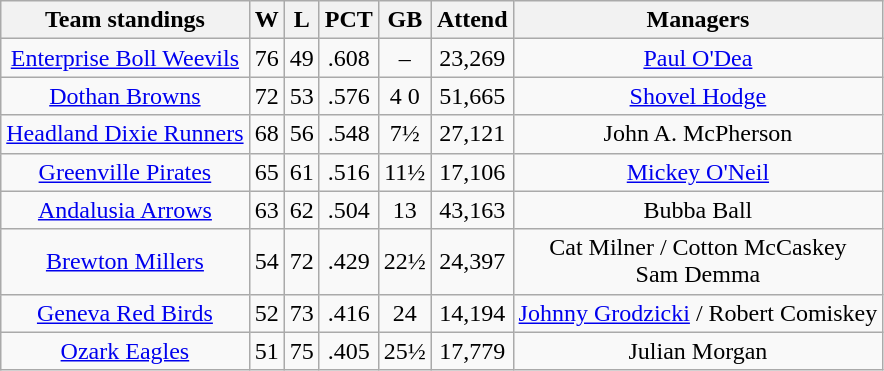<table class="wikitable">
<tr>
<th>Team standings</th>
<th>W</th>
<th>L</th>
<th>PCT</th>
<th>GB</th>
<th>Attend</th>
<th>Managers</th>
</tr>
<tr align=center>
<td><a href='#'>Enterprise Boll Weevils</a></td>
<td>76</td>
<td>49</td>
<td>.608</td>
<td>–</td>
<td>23,269</td>
<td><a href='#'>Paul O'Dea</a></td>
</tr>
<tr align=center>
<td><a href='#'>Dothan Browns</a></td>
<td>72</td>
<td>53</td>
<td>.576</td>
<td>4 0</td>
<td>51,665</td>
<td><a href='#'>Shovel Hodge</a></td>
</tr>
<tr align=center>
<td><a href='#'>Headland Dixie Runners</a></td>
<td>68</td>
<td>56</td>
<td>.548</td>
<td>7½</td>
<td>27,121</td>
<td>John A. McPherson</td>
</tr>
<tr align=center>
<td><a href='#'>Greenville Pirates</a></td>
<td>65</td>
<td>61</td>
<td>.516</td>
<td>11½</td>
<td>17,106</td>
<td><a href='#'>Mickey O'Neil</a></td>
</tr>
<tr align=center>
<td><a href='#'>Andalusia Arrows</a></td>
<td>63</td>
<td>62</td>
<td>.504</td>
<td>13</td>
<td>43,163</td>
<td>Bubba Ball</td>
</tr>
<tr align=center>
<td><a href='#'>Brewton Millers</a></td>
<td>54</td>
<td>72</td>
<td>.429</td>
<td>22½</td>
<td>24,397</td>
<td>Cat Milner / Cotton McCaskey <br> Sam Demma</td>
</tr>
<tr align=center>
<td><a href='#'>Geneva Red Birds</a></td>
<td>52</td>
<td>73</td>
<td>.416</td>
<td>24</td>
<td>14,194</td>
<td><a href='#'>Johnny Grodzicki</a> / Robert Comiskey</td>
</tr>
<tr align=center>
<td><a href='#'>Ozark Eagles</a></td>
<td>51</td>
<td>75</td>
<td>.405</td>
<td>25½</td>
<td>17,779</td>
<td>Julian Morgan</td>
</tr>
</table>
